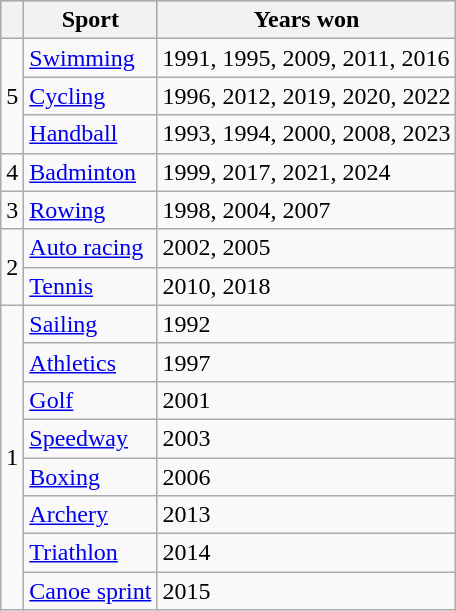<table class="wikitable">
<tr style="background:#ccc">
<th></th>
<th>Sport</th>
<th>Years won</th>
</tr>
<tr>
<td style="text-align:center;" rowspan=3>5</td>
<td><a href='#'>Swimming</a></td>
<td>1991, 1995, 2009, 2011, 2016</td>
</tr>
<tr>
<td><a href='#'>Cycling</a></td>
<td>1996, 2012, 2019, 2020, 2022</td>
</tr>
<tr>
<td><a href='#'>Handball</a></td>
<td>1993, 1994, 2000, 2008, 2023</td>
</tr>
<tr>
<td align=center>4</td>
<td><a href='#'>Badminton</a></td>
<td>1999, 2017, 2021, 2024</td>
</tr>
<tr>
<td style="text-align:center;">3</td>
<td><a href='#'>Rowing</a></td>
<td>1998, 2004, 2007</td>
</tr>
<tr>
<td style="text-align:center;" rowspan=2>2</td>
<td><a href='#'>Auto racing</a></td>
<td>2002, 2005</td>
</tr>
<tr>
<td><a href='#'>Tennis</a></td>
<td>2010, 2018</td>
</tr>
<tr>
<td style="text-align:center;" rowspan=8>1</td>
<td><a href='#'>Sailing</a></td>
<td>1992</td>
</tr>
<tr>
<td><a href='#'>Athletics</a></td>
<td>1997</td>
</tr>
<tr>
<td><a href='#'>Golf</a></td>
<td>2001</td>
</tr>
<tr>
<td><a href='#'>Speedway</a></td>
<td>2003</td>
</tr>
<tr>
<td><a href='#'>Boxing</a></td>
<td>2006</td>
</tr>
<tr>
<td><a href='#'>Archery</a></td>
<td>2013</td>
</tr>
<tr>
<td><a href='#'>Triathlon</a></td>
<td>2014</td>
</tr>
<tr>
<td><a href='#'>Canoe sprint</a></td>
<td>2015</td>
</tr>
</table>
